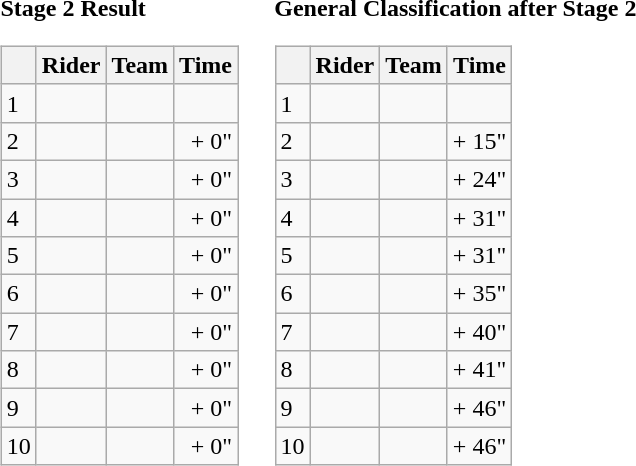<table>
<tr>
<td><strong>Stage 2 Result</strong><br><table class="wikitable">
<tr>
<th></th>
<th>Rider</th>
<th>Team</th>
<th>Time</th>
</tr>
<tr>
<td>1</td>
<td></td>
<td></td>
<td align="right"></td>
</tr>
<tr>
<td>2</td>
<td></td>
<td></td>
<td align="right">+ 0"</td>
</tr>
<tr>
<td>3</td>
<td></td>
<td></td>
<td align="right">+ 0"</td>
</tr>
<tr>
<td>4</td>
<td></td>
<td></td>
<td align="right">+ 0"</td>
</tr>
<tr>
<td>5</td>
<td></td>
<td></td>
<td align="right">+ 0"</td>
</tr>
<tr>
<td>6</td>
<td></td>
<td></td>
<td align="right">+ 0"</td>
</tr>
<tr>
<td>7</td>
<td></td>
<td></td>
<td align="right">+ 0"</td>
</tr>
<tr>
<td>8</td>
<td></td>
<td></td>
<td align="right">+ 0"</td>
</tr>
<tr>
<td>9</td>
<td></td>
<td></td>
<td align="right">+ 0"</td>
</tr>
<tr>
<td>10</td>
<td></td>
<td></td>
<td align="right">+ 0"</td>
</tr>
</table>
</td>
<td></td>
<td><strong>General Classification after Stage 2</strong><br><table class="wikitable">
<tr>
<th></th>
<th>Rider</th>
<th>Team</th>
<th>Time</th>
</tr>
<tr>
<td>1</td>
<td> </td>
<td></td>
<td align="right"></td>
</tr>
<tr>
<td>2</td>
<td></td>
<td></td>
<td align="right">+ 15"</td>
</tr>
<tr>
<td>3</td>
<td></td>
<td></td>
<td align="right">+ 24"</td>
</tr>
<tr>
<td>4</td>
<td></td>
<td></td>
<td align="right">+ 31"</td>
</tr>
<tr>
<td>5</td>
<td></td>
<td></td>
<td align="right">+ 31"</td>
</tr>
<tr>
<td>6</td>
<td> </td>
<td></td>
<td align="right">+ 35"</td>
</tr>
<tr>
<td>7</td>
<td></td>
<td></td>
<td align="right">+ 40"</td>
</tr>
<tr>
<td>8</td>
<td></td>
<td></td>
<td align="right">+ 41"</td>
</tr>
<tr>
<td>9</td>
<td></td>
<td></td>
<td align="right">+ 46"</td>
</tr>
<tr>
<td>10</td>
<td></td>
<td></td>
<td align="right">+ 46"</td>
</tr>
</table>
</td>
</tr>
</table>
